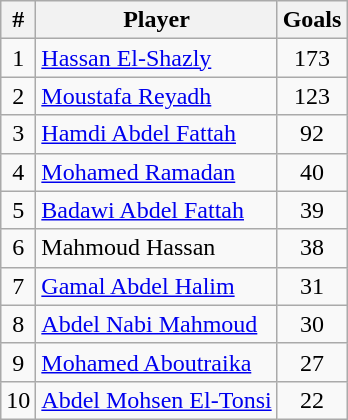<table class="wikitable" >
<tr>
<th>#</th>
<th>Player</th>
<th>Goals</th>
</tr>
<tr>
<td style="text-align:center;">1</td>
<td> <a href='#'>Hassan El-Shazly</a></td>
<td style="text-align:center;">173</td>
</tr>
<tr>
<td style="text-align:center;">2</td>
<td> <a href='#'>Moustafa Reyadh</a></td>
<td style="text-align:center;">123</td>
</tr>
<tr>
<td style="text-align:center;">3</td>
<td> <a href='#'>Hamdi Abdel Fattah</a></td>
<td style="text-align:center;">92</td>
</tr>
<tr>
<td style="text-align:center;">4</td>
<td> <a href='#'>Mohamed Ramadan</a></td>
<td style="text-align:center;">40</td>
</tr>
<tr>
<td style="text-align:center;">5</td>
<td> <a href='#'>Badawi Abdel Fattah</a></td>
<td style="text-align:center;">39</td>
</tr>
<tr>
<td style="text-align:center;">6</td>
<td> Mahmoud Hassan</td>
<td style="text-align:center;">38</td>
</tr>
<tr>
<td style="text-align:center;">7</td>
<td> <a href='#'>Gamal Abdel Halim</a></td>
<td style="text-align:center;">31</td>
</tr>
<tr>
<td style="text-align:center;">8</td>
<td> <a href='#'>Abdel Nabi Mahmoud</a></td>
<td style="text-align:center;">30</td>
</tr>
<tr>
<td style="text-align:center;">9</td>
<td> <a href='#'>Mohamed Aboutraika</a></td>
<td style="text-align:center;">27</td>
</tr>
<tr>
<td style="text-align:center;">10</td>
<td> <a href='#'>Abdel Mohsen El-Tonsi</a></td>
<td style="text-align:center;">22</td>
</tr>
</table>
